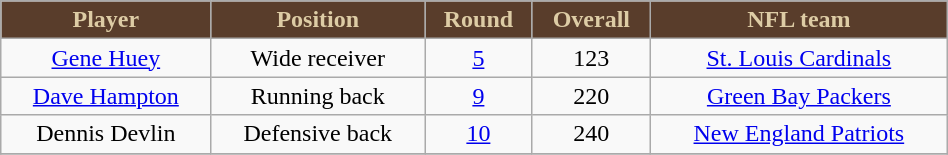<table class="wikitable" width="50%">
<tr align="center"  style="background:#593D2B;color:#DDCCA5;">
<td><strong>Player</strong></td>
<td><strong>Position</strong></td>
<td><strong>Round</strong></td>
<td><strong>Overall</strong></td>
<td><strong>NFL team</strong></td>
</tr>
<tr align="center" bgcolor="">
<td><a href='#'>Gene Huey</a></td>
<td>Wide receiver</td>
<td><a href='#'>5</a></td>
<td>123</td>
<td><a href='#'>St. Louis Cardinals</a></td>
</tr>
<tr align="center" bgcolor="">
<td><a href='#'>Dave Hampton</a></td>
<td>Running back</td>
<td><a href='#'>9</a></td>
<td>220</td>
<td><a href='#'>Green Bay Packers</a></td>
</tr>
<tr align="center" bgcolor="">
<td>Dennis Devlin</td>
<td>Defensive back</td>
<td><a href='#'>10</a></td>
<td>240</td>
<td><a href='#'>New England Patriots</a></td>
</tr>
<tr align="center" bgcolor="">
</tr>
</table>
